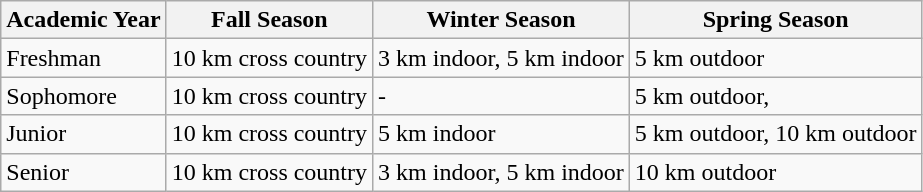<table class="wikitable">
<tr>
<th>Academic Year</th>
<th>Fall Season</th>
<th>Winter Season</th>
<th>Spring Season</th>
</tr>
<tr>
<td>Freshman</td>
<td>10 km cross country</td>
<td>3 km indoor, 5 km indoor</td>
<td>5 km outdoor</td>
</tr>
<tr>
<td>Sophomore</td>
<td>10 km cross country</td>
<td>-</td>
<td>5 km outdoor,</td>
</tr>
<tr>
<td>Junior</td>
<td>10 km cross country</td>
<td>5 km indoor</td>
<td>5 km outdoor, 10 km outdoor</td>
</tr>
<tr>
<td>Senior</td>
<td>10 km cross country</td>
<td>3 km indoor, 5 km indoor</td>
<td>10 km outdoor</td>
</tr>
</table>
